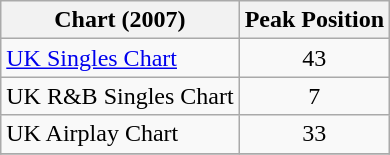<table class="wikitable">
<tr>
<th align="left">Chart (2007)</th>
<th align="left">Peak Position</th>
</tr>
<tr>
<td align="left"><a href='#'>UK Singles Chart</a></td>
<td align="center">43</td>
</tr>
<tr>
<td align="left">UK R&B Singles Chart</td>
<td align="center">7</td>
</tr>
<tr>
<td align="left">UK Airplay Chart</td>
<td align="center">33</td>
</tr>
<tr>
</tr>
</table>
